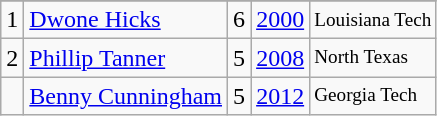<table class="wikitable">
<tr>
</tr>
<tr>
<td>1</td>
<td><a href='#'>Dwone Hicks</a></td>
<td>6</td>
<td><a href='#'>2000</a></td>
<td style="font-size:80%;">Louisiana Tech</td>
</tr>
<tr>
<td>2</td>
<td><a href='#'>Phillip Tanner</a></td>
<td>5</td>
<td><a href='#'>2008</a></td>
<td style="font-size:80%;">North Texas</td>
</tr>
<tr>
<td></td>
<td><a href='#'>Benny Cunningham</a></td>
<td>5</td>
<td><a href='#'>2012</a></td>
<td style="font-size:80%;">Georgia Tech</td>
</tr>
</table>
